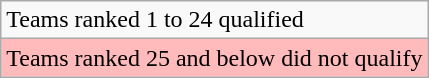<table class="wikitable">
<tr>
<td>Teams ranked 1 to 24 qualified</td>
</tr>
<tr style="background-color:#FFBBBB">
<td>Teams ranked 25 and below did not qualify</td>
</tr>
</table>
